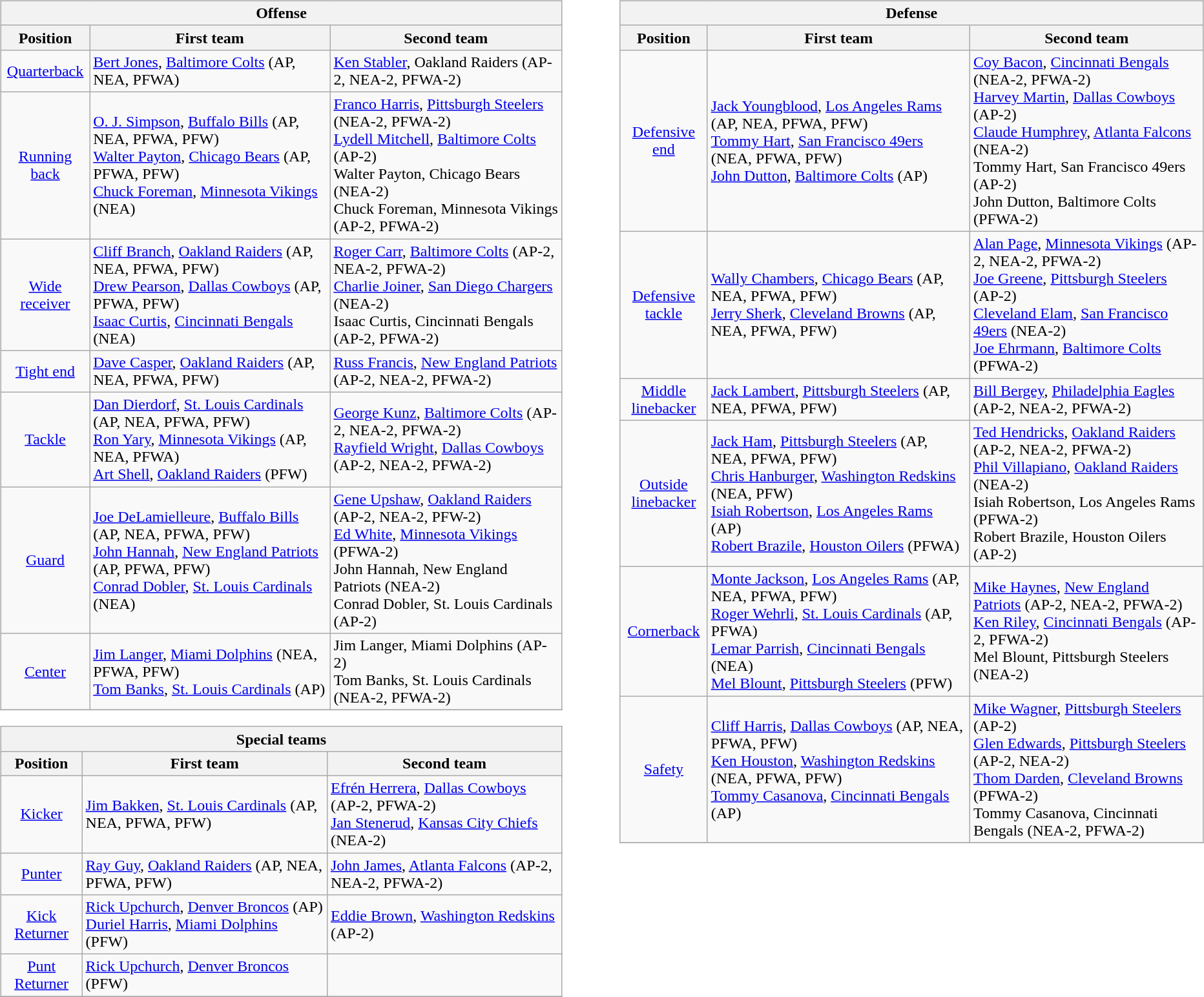<table border=0>
<tr valign="top">
<td><br><table class="wikitable">
<tr>
<th colspan=3>Offense</th>
</tr>
<tr>
<th>Position</th>
<th>First team</th>
<th>Second team</th>
</tr>
<tr>
<td align=center><a href='#'>Quarterback</a></td>
<td><a href='#'>Bert Jones</a>, <a href='#'>Baltimore Colts</a> (AP, NEA, PFWA)</td>
<td><a href='#'>Ken Stabler</a>, Oakland Raiders (AP-2, NEA-2, PFWA-2)</td>
</tr>
<tr>
<td align=center><a href='#'>Running back</a></td>
<td><a href='#'>O. J. Simpson</a>, <a href='#'>Buffalo Bills</a> (AP, NEA, PFWA, PFW) <br> <a href='#'>Walter Payton</a>, <a href='#'>Chicago Bears</a> (AP, PFWA, PFW) <br> <a href='#'>Chuck Foreman</a>, <a href='#'>Minnesota Vikings</a> (NEA)</td>
<td><a href='#'>Franco Harris</a>, <a href='#'>Pittsburgh Steelers</a> (NEA-2, PFWA-2)<br> <a href='#'>Lydell Mitchell</a>, <a href='#'>Baltimore Colts</a> (AP-2)<br> Walter Payton, Chicago Bears (NEA-2) <br> Chuck Foreman, Minnesota Vikings (AP-2, PFWA-2)</td>
</tr>
<tr>
<td align=center><a href='#'>Wide receiver</a></td>
<td><a href='#'>Cliff Branch</a>, <a href='#'>Oakland Raiders</a> (AP, NEA, PFWA, PFW) <br> <a href='#'>Drew Pearson</a>, <a href='#'>Dallas Cowboys</a> (AP, PFWA, PFW) <br> <a href='#'>Isaac Curtis</a>, <a href='#'>Cincinnati Bengals</a> (NEA)</td>
<td><a href='#'>Roger Carr</a>, <a href='#'>Baltimore Colts</a>  (AP-2, NEA-2, PFWA-2) <br> <a href='#'>Charlie Joiner</a>, <a href='#'>San Diego Chargers</a> (NEA-2)<br> Isaac Curtis, Cincinnati Bengals (AP-2, PFWA-2)</td>
</tr>
<tr>
<td align=center><a href='#'>Tight end</a></td>
<td><a href='#'>Dave Casper</a>, <a href='#'>Oakland Raiders</a> (AP, NEA, PFWA, PFW)</td>
<td><a href='#'>Russ Francis</a>, <a href='#'>New England Patriots</a> (AP-2, NEA-2, PFWA-2)</td>
</tr>
<tr>
<td align=center><a href='#'>Tackle</a></td>
<td><a href='#'>Dan Dierdorf</a>, <a href='#'>St. Louis Cardinals</a> (AP, NEA, PFWA, PFW)<br> <a href='#'>Ron Yary</a>, <a href='#'>Minnesota Vikings</a> (AP, NEA, PFWA) <br> <a href='#'>Art Shell</a>, <a href='#'>Oakland Raiders</a> (PFW)</td>
<td><a href='#'>George Kunz</a>, <a href='#'>Baltimore Colts</a> (AP-2, NEA-2, PFWA-2)<br><a href='#'>Rayfield Wright</a>, <a href='#'>Dallas Cowboys</a> (AP-2, NEA-2, PFWA-2)</td>
</tr>
<tr>
<td align=center><a href='#'>Guard</a></td>
<td><a href='#'>Joe DeLamielleure</a>, <a href='#'>Buffalo Bills</a> (AP, NEA, PFWA, PFW) <br> <a href='#'>John Hannah</a>, <a href='#'>New England Patriots</a> (AP, PFWA, PFW)<br><a href='#'>Conrad Dobler</a>, <a href='#'>St. Louis Cardinals</a> (NEA)</td>
<td><a href='#'>Gene Upshaw</a>, <a href='#'>Oakland Raiders</a> (AP-2, NEA-2, PFW-2) <br> <a href='#'>Ed White</a>, <a href='#'>Minnesota Vikings</a> (PFWA-2) <br> John Hannah, New England Patriots (NEA-2) <br>Conrad Dobler, St. Louis Cardinals (AP-2)</td>
</tr>
<tr>
<td align=center><a href='#'>Center</a></td>
<td><a href='#'>Jim Langer</a>, <a href='#'>Miami Dolphins</a> (NEA, PFWA, PFW) <br> <a href='#'>Tom Banks</a>, <a href='#'>St. Louis Cardinals</a> (AP)</td>
<td>Jim Langer, Miami Dolphins (AP-2) <br> Tom Banks, St. Louis Cardinals (NEA-2, PFWA-2)</td>
</tr>
<tr>
</tr>
</table>
<table class="wikitable">
<tr>
<th colspan=3>Special teams</th>
</tr>
<tr>
<th>Position</th>
<th>First team</th>
<th>Second team</th>
</tr>
<tr>
<td align=center><a href='#'>Kicker</a></td>
<td><a href='#'>Jim Bakken</a>, <a href='#'>St. Louis Cardinals</a> (AP, NEA, PFWA, PFW)</td>
<td><a href='#'>Efrén Herrera</a>, <a href='#'>Dallas Cowboys</a> (AP-2, PFWA-2)<br><a href='#'>Jan Stenerud</a>, <a href='#'>Kansas City Chiefs</a> (NEA-2)</td>
</tr>
<tr>
<td align=center><a href='#'>Punter</a></td>
<td><a href='#'>Ray Guy</a>, <a href='#'>Oakland Raiders</a> (AP, NEA, PFWA, PFW)</td>
<td><a href='#'>John James</a>, <a href='#'>Atlanta Falcons</a> (AP-2, NEA-2, PFWA-2)</td>
</tr>
<tr>
<td align=center><a href='#'>Kick Returner</a></td>
<td><a href='#'>Rick Upchurch</a>, <a href='#'>Denver Broncos</a> (AP) <br> <a href='#'>Duriel Harris</a>, <a href='#'>Miami Dolphins</a> (PFW)</td>
<td><a href='#'>Eddie Brown</a>, <a href='#'>Washington Redskins</a> (AP-2)</td>
</tr>
<tr>
<td align=center><a href='#'>Punt Returner</a></td>
<td><a href='#'>Rick Upchurch</a>, <a href='#'>Denver Broncos</a> (PFW)</td>
<td></td>
</tr>
<tr>
</tr>
</table>
</td>
<td style="padding-left:40px;"><br><table class="wikitable">
<tr>
<th colspan=3>Defense</th>
</tr>
<tr>
<th width=15%>Position</th>
<th width=45%>First team</th>
<th width=40%>Second team</th>
</tr>
<tr>
<td align=center><a href='#'>Defensive end</a></td>
<td><a href='#'>Jack Youngblood</a>, <a href='#'>Los Angeles Rams</a> (AP, NEA, PFWA, PFW) <br> <a href='#'>Tommy Hart</a>, <a href='#'>San Francisco 49ers</a> (NEA, PFWA, PFW) <br> <a href='#'>John Dutton</a>, <a href='#'>Baltimore Colts</a> (AP)</td>
<td><a href='#'>Coy Bacon</a>, <a href='#'>Cincinnati Bengals</a> (NEA-2, PFWA-2)<br> <a href='#'>Harvey Martin</a>, <a href='#'>Dallas Cowboys</a> (AP-2) <br><a href='#'>Claude Humphrey</a>, <a href='#'>Atlanta Falcons</a> (NEA-2) <br>  Tommy Hart, San Francisco 49ers (AP-2) <br> John Dutton, Baltimore Colts (PFWA-2)</td>
</tr>
<tr>
<td align=center><a href='#'>Defensive tackle</a></td>
<td><a href='#'>Wally Chambers</a>, <a href='#'>Chicago Bears</a> (AP, NEA, PFWA, PFW) <br> <a href='#'>Jerry Sherk</a>, <a href='#'>Cleveland Browns</a> (AP, NEA, PFWA, PFW)</td>
<td><a href='#'>Alan Page</a>, <a href='#'>Minnesota Vikings</a> (AP-2, NEA-2, PFWA-2)  <br> <a href='#'>Joe Greene</a>, <a href='#'>Pittsburgh Steelers</a> (AP-2)  <br> <a href='#'>Cleveland Elam</a>, <a href='#'>San Francisco 49ers</a> (NEA-2) <br> <a href='#'>Joe Ehrmann</a>, <a href='#'>Baltimore Colts</a> (PFWA-2)</td>
</tr>
<tr>
<td align=center><a href='#'>Middle linebacker</a></td>
<td><a href='#'>Jack Lambert</a>, <a href='#'>Pittsburgh Steelers</a> (AP, NEA, PFWA, PFW)</td>
<td><a href='#'>Bill Bergey</a>, <a href='#'>Philadelphia Eagles</a> (AP-2, NEA-2, PFWA-2)</td>
</tr>
<tr>
<td align=center><a href='#'>Outside linebacker</a></td>
<td><a href='#'>Jack Ham</a>, <a href='#'>Pittsburgh Steelers</a> (AP, NEA, PFWA, PFW) <br> <a href='#'>Chris Hanburger</a>, <a href='#'>Washington Redskins</a> (NEA, PFW)<br> <a href='#'>Isiah Robertson</a>, <a href='#'>Los Angeles Rams</a> (AP)<br><a href='#'>Robert Brazile</a>, <a href='#'>Houston Oilers</a> (PFWA)</td>
<td><a href='#'>Ted Hendricks</a>, <a href='#'>Oakland Raiders</a> (AP-2, NEA-2, PFWA-2) <br> <a href='#'>Phil Villapiano</a>, <a href='#'>Oakland Raiders</a> (NEA-2) <br> Isiah Robertson, Los Angeles Rams (PFWA-2)<br>Robert Brazile, Houston Oilers (AP-2)</td>
</tr>
<tr>
<td align=center><a href='#'>Cornerback</a></td>
<td><a href='#'>Monte Jackson</a>, <a href='#'>Los Angeles Rams</a> (AP, NEA, PFWA, PFW) <br> <a href='#'>Roger Wehrli</a>, <a href='#'>St. Louis Cardinals</a> (AP, PFWA) <br> <a href='#'>Lemar Parrish</a>, <a href='#'>Cincinnati Bengals</a> (NEA) <br> <a href='#'>Mel Blount</a>, <a href='#'>Pittsburgh Steelers</a> (PFW)</td>
<td><a href='#'>Mike Haynes</a>, <a href='#'>New England Patriots</a> (AP-2, NEA-2, PFWA-2) <br> <a href='#'>Ken Riley</a>, <a href='#'>Cincinnati Bengals</a> (AP-2, PFWA-2) <br> Mel Blount, Pittsburgh Steelers (NEA-2)</td>
</tr>
<tr>
<td align=center><a href='#'>Safety</a></td>
<td><a href='#'>Cliff Harris</a>, <a href='#'>Dallas Cowboys</a> (AP, NEA, PFWA, PFW) <br> <a href='#'>Ken Houston</a>, <a href='#'>Washington Redskins</a> (NEA, PFWA, PFW) <br> <a href='#'>Tommy Casanova</a>, <a href='#'>Cincinnati Bengals</a> (AP)</td>
<td><a href='#'>Mike Wagner</a>, <a href='#'>Pittsburgh Steelers</a> (AP-2)  <br> <a href='#'>Glen Edwards</a>, <a href='#'>Pittsburgh Steelers</a> (AP-2, NEA-2) <br> <a href='#'>Thom Darden</a>, <a href='#'>Cleveland Browns</a> (PFWA-2) <br> Tommy Casanova, Cincinnati Bengals (NEA-2, PFWA-2)</td>
</tr>
<tr>
</tr>
</table>
</td>
</tr>
</table>
